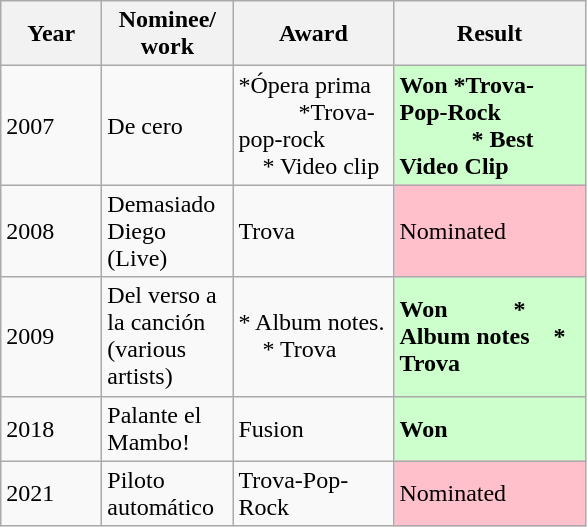<table class="wikitable">
<tr>
<th width="60 px">Year</th>
<th width="80 px">Nominee/ work</th>
<th width="100 px">Award</th>
<th width="120 px">Result</th>
</tr>
<tr>
<td>2007</td>
<td>De cero</td>
<td>*Ópera prima            *Trova-pop-rock               * Video clip</td>
<td bgcolor="#CFC"><span> <strong>Won</strong>     <strong>*Trova-Pop-Rock                          * Best Video Clip</strong> </span></td>
</tr>
<tr>
<td>2008</td>
<td>Demasiado Diego     (Live)</td>
<td>Trova</td>
<td bgcolor="Pink"><span> Nominated </span></td>
</tr>
<tr>
<td>2009</td>
<td>Del verso a la canción (various artists)</td>
<td>* Album notes.           * Trova</td>
<td bgcolor="#CFC"><span> <strong>Won</strong>                 <strong>* Album notes    * Trova</strong></span></td>
</tr>
<tr>
<td>2018</td>
<td>Palante el Mambo!</td>
<td>Fusion</td>
<td bgcolor="#CFC"><span> <strong>Won</strong></span></td>
</tr>
<tr>
<td>2021</td>
<td>Piloto automático</td>
<td>Trova-Pop-Rock</td>
<td bgcolor="Pink"><span> Nominated </span></td>
</tr>
</table>
